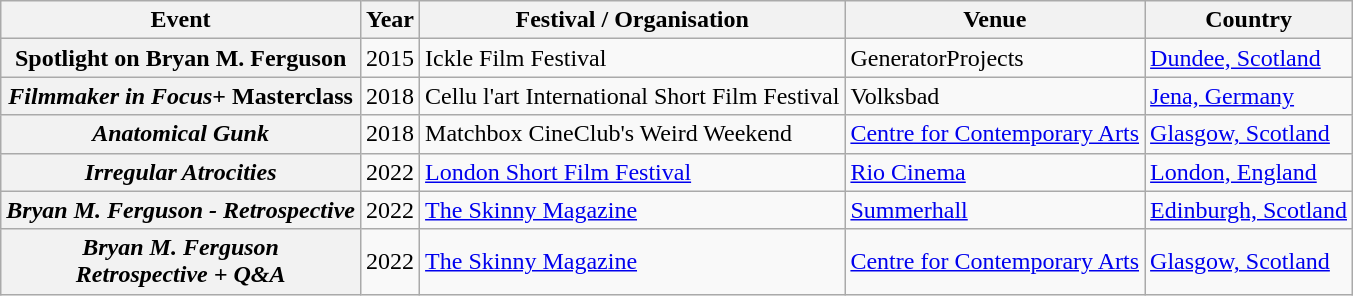<table class="wikitable">
<tr>
<th>Event</th>
<th>Year</th>
<th>Festival / Organisation</th>
<th>Venue</th>
<th>Country</th>
</tr>
<tr>
<th>Spotlight on Bryan M. Ferguson</th>
<td>2015</td>
<td>Ickle Film Festival</td>
<td>GeneratorProjects</td>
<td><a href='#'>Dundee, Scotland</a></td>
</tr>
<tr>
<th><em>Filmmaker in Focus</em>+ Masterclass</th>
<td>2018</td>
<td>Cellu l'art International Short Film Festival</td>
<td>Volksbad</td>
<td><a href='#'>Jena, Germany</a></td>
</tr>
<tr>
<th><em>Anatomical Gunk</em></th>
<td>2018</td>
<td>Matchbox CineClub's Weird Weekend</td>
<td><a href='#'>Centre for Contemporary Arts</a></td>
<td><a href='#'>Glasgow, Scotland</a></td>
</tr>
<tr>
<th><em>Irregular Atrocities</em></th>
<td>2022</td>
<td><a href='#'>London Short Film Festival</a></td>
<td><a href='#'>Rio Cinema</a></td>
<td><a href='#'>London, England</a></td>
</tr>
<tr>
<th><em>Bryan M. Ferguson - Retrospective</em></th>
<td>2022</td>
<td><a href='#'>The Skinny Magazine</a></td>
<td><a href='#'>Summerhall</a></td>
<td><a href='#'>Edinburgh, Scotland</a></td>
</tr>
<tr>
<th><em>Bryan M. Ferguson</em><br><em>Retrospective + Q&A</em></th>
<td>2022</td>
<td><a href='#'>The Skinny Magazine</a></td>
<td><a href='#'>Centre for Contemporary Arts</a></td>
<td><a href='#'>Glasgow, Scotland</a></td>
</tr>
</table>
